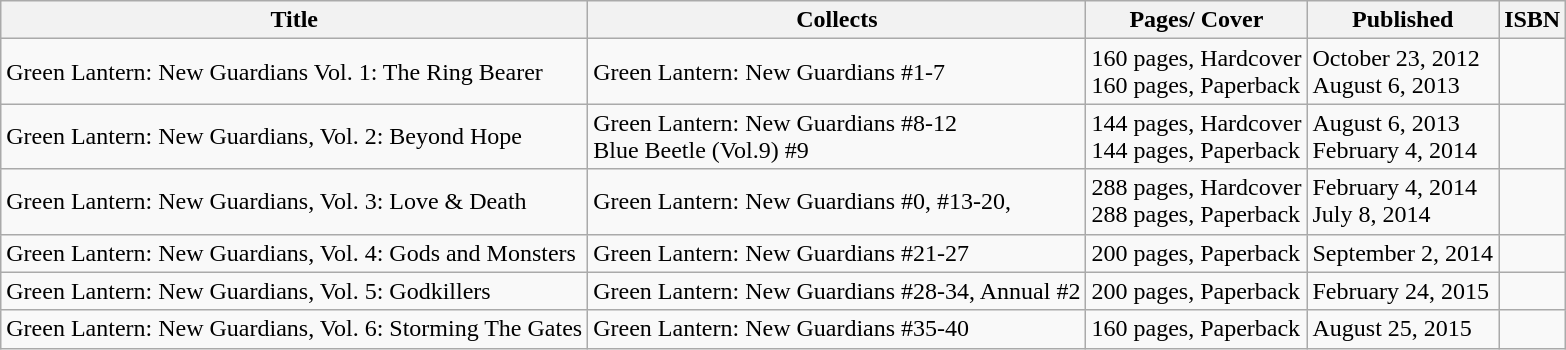<table class="wikitable">
<tr>
<th>Title</th>
<th>Collects</th>
<th>Pages/ Cover</th>
<th>Published</th>
<th>ISBN</th>
</tr>
<tr>
<td>Green Lantern: New Guardians Vol. 1: The Ring Bearer</td>
<td>Green Lantern: New Guardians #1-7</td>
<td>160 pages, Hardcover<br>160 pages, Paperback</td>
<td>October 23, 2012<br>August 6, 2013</td>
<td><br></td>
</tr>
<tr>
<td>Green Lantern: New Guardians, Vol. 2: Beyond Hope</td>
<td>Green Lantern: New Guardians #8-12<br>Blue Beetle (Vol.9) #9</td>
<td>144 pages, Hardcover<br>144 pages, Paperback</td>
<td>August 6, 2013<br>February 4, 2014</td>
<td><br></td>
</tr>
<tr>
<td>Green Lantern: New Guardians, Vol. 3: Love & Death</td>
<td>Green Lantern: New Guardians #0, #13-20,</td>
<td>288 pages, Hardcover<br>288 pages, Paperback</td>
<td>February 4, 2014<br>July 8, 2014</td>
<td><br></td>
</tr>
<tr>
<td>Green Lantern: New Guardians, Vol. 4: Gods and Monsters</td>
<td>Green Lantern: New Guardians #21-27</td>
<td>200 pages, Paperback</td>
<td>September 2, 2014</td>
<td></td>
</tr>
<tr>
<td>Green Lantern: New Guardians, Vol. 5: Godkillers</td>
<td>Green Lantern: New Guardians #28-34, Annual #2</td>
<td>200 pages, Paperback</td>
<td>February 24, 2015</td>
<td></td>
</tr>
<tr>
<td>Green Lantern: New Guardians, Vol. 6: Storming The Gates</td>
<td>Green Lantern: New Guardians #35-40</td>
<td>160 pages, Paperback</td>
<td>August 25, 2015</td>
<td></td>
</tr>
</table>
